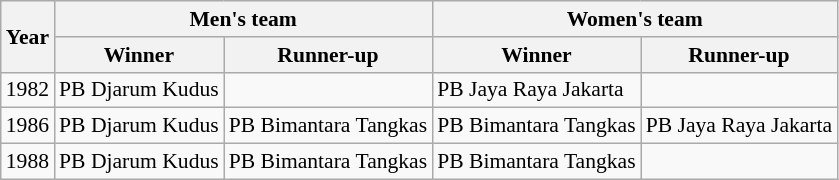<table class=wikitable style="font-size:90%">
<tr>
<th rowspan="2">Year</th>
<th colspan="2">Men's team</th>
<th colspan="2">Women's team</th>
</tr>
<tr>
<th>Winner</th>
<th>Runner-up</th>
<th>Winner</th>
<th>Runner-up</th>
</tr>
<tr>
<td>1982</td>
<td>PB Djarum Kudus</td>
<td></td>
<td>PB Jaya Raya Jakarta</td>
<td></td>
</tr>
<tr>
<td>1986</td>
<td>PB Djarum Kudus</td>
<td>PB Bimantara Tangkas</td>
<td>PB Bimantara Tangkas</td>
<td>PB Jaya Raya Jakarta</td>
</tr>
<tr>
<td>1988</td>
<td>PB Djarum Kudus</td>
<td>PB Bimantara Tangkas</td>
<td>PB Bimantara Tangkas</td>
<td></td>
</tr>
</table>
